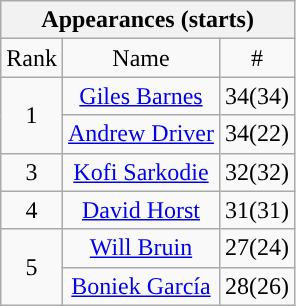<table class="wikitable" style="text-align: center;">
<tr>
<th colspan="3">Appearances (starts)</th>
</tr>
<tr>
<td>Rank</td>
<td>Name</td>
<td>#</td>
</tr>
<tr>
<td rowspan="2">1</td>
<td><a href='#'>Giles Barnes</a></td>
<td>34(34)</td>
</tr>
<tr>
<td><a href='#'>Andrew Driver</a></td>
<td>34(22)</td>
</tr>
<tr>
<td>3</td>
<td><a href='#'>Kofi Sarkodie</a></td>
<td>32(32)</td>
</tr>
<tr>
<td>4</td>
<td><a href='#'>David Horst</a></td>
<td>31(31)</td>
</tr>
<tr>
<td rowspan="2">5</td>
<td><a href='#'>Will Bruin</a></td>
<td>27(24)</td>
</tr>
<tr>
<td><a href='#'>Boniek García</a></td>
<td>28(26)</td>
</tr>
</table>
